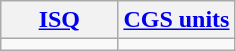<table class="wikitable">
<tr>
<th scope="col" style="width: 50%;"><a href='#'>ISQ</a></th>
<th scope="col" style="width: 50%;"><a href='#'>CGS units</a></th>
</tr>
<tr>
<td></td>
<td></td>
</tr>
</table>
